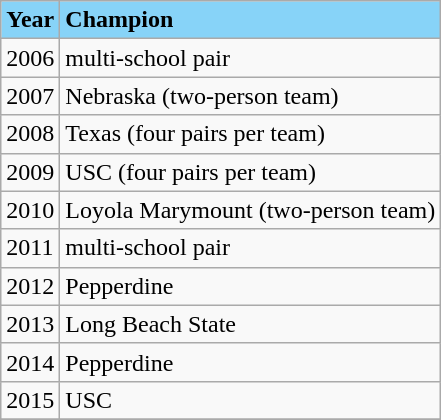<table class="wikitable">
<tr ! style="background-color: #87D3F8;">
<td><strong>Year</strong></td>
<td><strong>Champion</strong></td>
</tr>
<tr --->
<td>2006</td>
<td>multi-school pair</td>
</tr>
<tr --->
<td>2007</td>
<td>Nebraska (two-person team)</td>
</tr>
<tr --->
<td>2008</td>
<td>Texas (four pairs per team)</td>
</tr>
<tr --->
<td>2009</td>
<td>USC (four pairs per team)</td>
</tr>
<tr --->
<td>2010</td>
<td>Loyola Marymount (two-person team)</td>
</tr>
<tr --->
<td>2011</td>
<td>multi-school pair</td>
</tr>
<tr --->
<td>2012</td>
<td>Pepperdine</td>
</tr>
<tr --->
<td>2013</td>
<td>Long Beach State</td>
</tr>
<tr --->
<td>2014</td>
<td>Pepperdine</td>
</tr>
<tr --->
<td>2015</td>
<td>USC</td>
</tr>
<tr --->
</tr>
</table>
